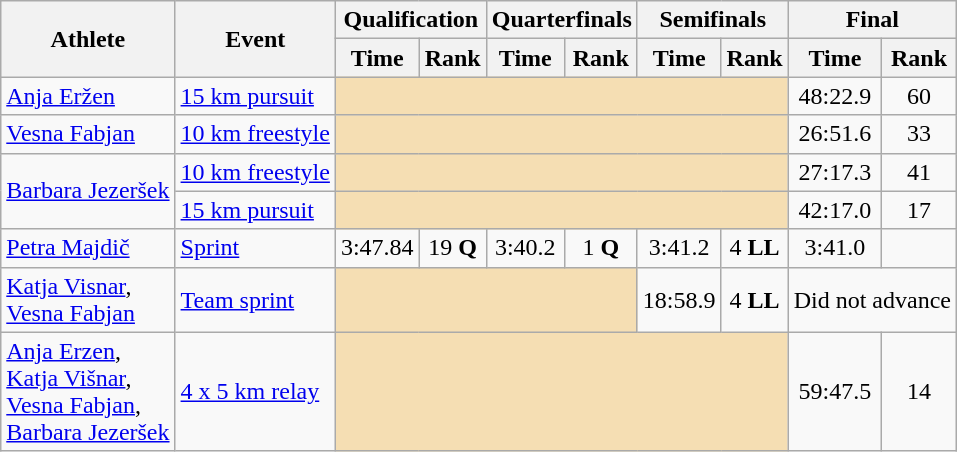<table class="wikitable">
<tr>
<th rowspan="2">Athlete</th>
<th rowspan="2">Event</th>
<th colspan="2">Qualification</th>
<th colspan="2">Quarterfinals</th>
<th colspan="2">Semifinals</th>
<th colspan="2">Final</th>
</tr>
<tr>
<th>Time</th>
<th>Rank</th>
<th>Time</th>
<th>Rank</th>
<th>Time</th>
<th>Rank</th>
<th>Time</th>
<th>Rank</th>
</tr>
<tr>
<td><a href='#'>Anja Eržen</a></td>
<td><a href='#'>15 km pursuit</a></td>
<td colspan="6" bgcolor="wheat"></td>
<td align="center">48:22.9</td>
<td align="center">60</td>
</tr>
<tr>
<td><a href='#'>Vesna Fabjan</a></td>
<td><a href='#'>10 km freestyle</a></td>
<td colspan="6" bgcolor="wheat"></td>
<td align="center">26:51.6</td>
<td align="center">33</td>
</tr>
<tr>
<td rowspan=2><a href='#'>Barbara Jezeršek</a></td>
<td><a href='#'>10 km freestyle</a></td>
<td colspan="6" bgcolor="wheat"></td>
<td align="center">27:17.3</td>
<td align="center">41</td>
</tr>
<tr>
<td><a href='#'>15 km pursuit</a></td>
<td colspan="6" bgcolor="wheat"></td>
<td align="center">42:17.0</td>
<td align="center">17</td>
</tr>
<tr>
<td><a href='#'>Petra Majdič</a></td>
<td><a href='#'>Sprint</a></td>
<td align="center">3:47.84</td>
<td align="center">19 <strong>Q</strong></td>
<td align="center">3:40.2</td>
<td align="center">1 <strong>Q</strong></td>
<td align="center">3:41.2</td>
<td align="center">4 <strong>LL</strong></td>
<td align="center">3:41.0</td>
<td align="center"></td>
</tr>
<tr>
<td rowspan=1><a href='#'>Katja Visnar</a>, <br><a href='#'>Vesna Fabjan</a></td>
<td><a href='#'>Team sprint</a></td>
<td colspan="4" bgcolor="wheat"></td>
<td align="center">18:58.9</td>
<td align="center">4 <strong>LL</strong></td>
<td colspan="2" align="center">Did not advance</td>
</tr>
<tr>
<td rowspan=1><a href='#'>Anja Erzen</a>, <br><a href='#'>Katja Višnar</a>, <br><a href='#'>Vesna Fabjan</a>, <br><a href='#'>Barbara Jezeršek</a></td>
<td><a href='#'>4 x 5 km relay</a></td>
<td colspan="6" bgcolor="wheat"></td>
<td align="center">59:47.5</td>
<td align="center">14</td>
</tr>
</table>
